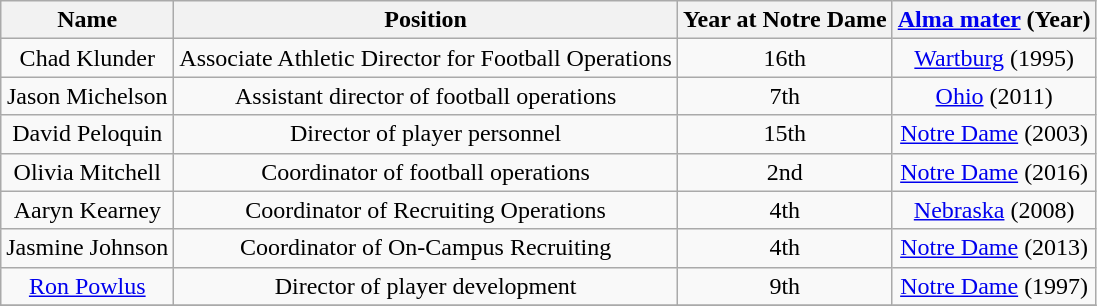<table class="wikitable">
<tr>
<th>Name</th>
<th>Position</th>
<th>Year at Notre Dame</th>
<th><a href='#'>Alma mater</a> (Year)</th>
</tr>
<tr style="text-align:center;">
<td>Chad Klunder</td>
<td>Associate Athletic Director for Football Operations</td>
<td>16th</td>
<td><a href='#'>Wartburg</a> (1995)</td>
</tr>
<tr style="text-align:center;">
<td>Jason Michelson</td>
<td>Assistant director of football operations</td>
<td>7th</td>
<td><a href='#'>Ohio</a> (2011)</td>
</tr>
<tr style="text-align:center;">
<td>David Peloquin</td>
<td>Director of player personnel</td>
<td>15th</td>
<td><a href='#'>Notre Dame</a> (2003)</td>
</tr>
<tr style="text-align:center;">
<td>Olivia Mitchell</td>
<td>Coordinator of football operations</td>
<td>2nd</td>
<td><a href='#'>Notre Dame</a> (2016)</td>
</tr>
<tr style="text-align:center;">
<td>Aaryn Kearney</td>
<td>Coordinator of Recruiting Operations</td>
<td>4th</td>
<td><a href='#'>Nebraska</a> (2008)</td>
</tr>
<tr style="text-align:center;">
<td>Jasmine Johnson</td>
<td>Coordinator of On-Campus Recruiting</td>
<td>4th</td>
<td><a href='#'>Notre Dame</a> (2013)</td>
</tr>
<tr style="text-align:center;">
<td><a href='#'>Ron Powlus</a></td>
<td>Director of player development</td>
<td>9th</td>
<td><a href='#'>Notre Dame</a> (1997)</td>
</tr>
<tr style="text-align:center;">
</tr>
</table>
